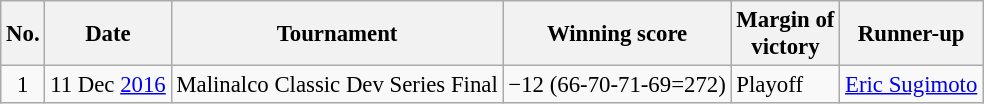<table class="wikitable" style="font-size:95%;">
<tr>
<th>No.</th>
<th>Date</th>
<th>Tournament</th>
<th>Winning score</th>
<th>Margin of<br>victory</th>
<th>Runner-up</th>
</tr>
<tr>
<td align=center>1</td>
<td align=right>11 Dec <a href='#'>2016</a></td>
<td>Malinalco Classic Dev Series Final</td>
<td>−12 (66-70-71-69=272)</td>
<td>Playoff</td>
<td> <a href='#'>Eric Sugimoto</a></td>
</tr>
</table>
